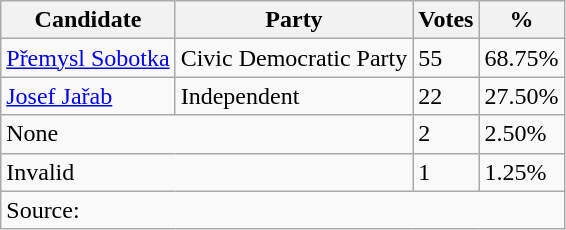<table class="wikitable">
<tr>
<th>Candidate</th>
<th>Party</th>
<th>Votes</th>
<th>%</th>
</tr>
<tr>
<td><a href='#'>Přemysl Sobotka</a></td>
<td>Civic Democratic Party</td>
<td>55</td>
<td>68.75%</td>
</tr>
<tr>
<td><a href='#'>Josef Jařab</a></td>
<td>Independent</td>
<td>22</td>
<td>27.50%</td>
</tr>
<tr>
<td colspan="2">None</td>
<td>2</td>
<td>2.50%</td>
</tr>
<tr>
<td colspan="2">Invalid</td>
<td>1</td>
<td>1.25%</td>
</tr>
<tr>
<td colspan="4">Source:</td>
</tr>
</table>
